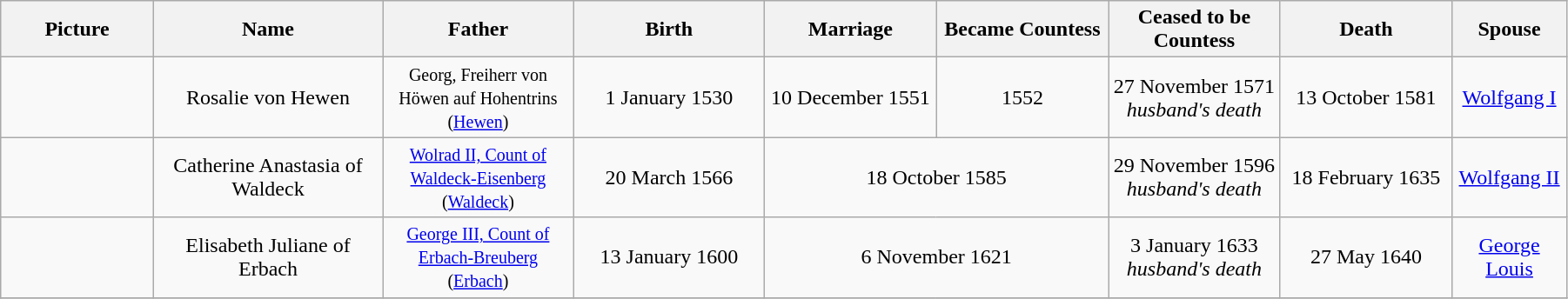<table width=95% class="wikitable">
<tr>
<th width = "8%">Picture</th>
<th width = "12%">Name</th>
<th width = "10%">Father</th>
<th width = "10%">Birth</th>
<th width = "9%">Marriage</th>
<th width = "9%">Became Countess</th>
<th width = "9%">Ceased to be Countess</th>
<th width = "9%">Death</th>
<th width = "6%">Spouse</th>
</tr>
<tr>
<td align="center"></td>
<td align="center">Rosalie von Hewen</td>
<td align="center"><small>Georg, Freiherr von Höwen auf Hohentrins<br>(<a href='#'>Hewen</a>)</small></td>
<td align="center">1 January 1530</td>
<td align="center">10 December 1551</td>
<td align="center">1552</td>
<td align="center">27 November 1571<br><em>husband's death</em></td>
<td align="center">13 October 1581</td>
<td align="center"><a href='#'>Wolfgang I</a></td>
</tr>
<tr>
<td align="center"></td>
<td align="center">Catherine Anastasia of Waldeck</td>
<td align="center"><small><a href='#'>Wolrad II, Count of Waldeck-Eisenberg</a><br>(<a href='#'>Waldeck</a>)</small></td>
<td align="center">20 March 1566</td>
<td align="center" colspan="2">18 October 1585</td>
<td align="center">29 November 1596 <br><em>husband's death</em></td>
<td align="center">18 February 1635</td>
<td align="center"><a href='#'>Wolfgang II</a></td>
</tr>
<tr>
<td align="center"></td>
<td align="center">Elisabeth Juliane of Erbach</td>
<td align="center"><small><a href='#'>George III, Count of Erbach-Breuberg</a><br>(<a href='#'>Erbach</a>)</small></td>
<td align="center">13 January 1600</td>
<td align="center" colspan="2">6 November 1621</td>
<td align="center">3 January 1633<br><em>husband's death</em></td>
<td align="center">27 May 1640</td>
<td align="center"><a href='#'>George Louis</a></td>
</tr>
<tr>
</tr>
</table>
